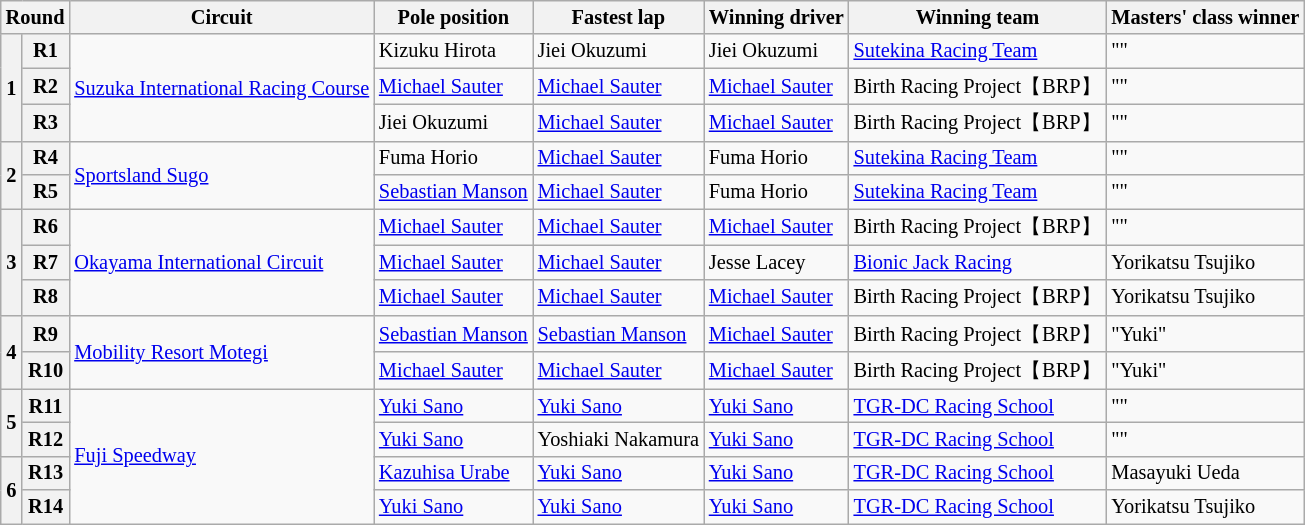<table class="wikitable" style="font-size:85%">
<tr>
<th colspan="2">Round</th>
<th>Circuit</th>
<th>Pole position</th>
<th>Fastest lap</th>
<th>Winning driver</th>
<th>Winning team</th>
<th>Masters' class winner</th>
</tr>
<tr>
<th rowspan="3">1</th>
<th>R1</th>
<td rowspan="3"><a href='#'>Suzuka International Racing Course</a></td>
<td> Kizuku Hirota</td>
<td> Jiei Okuzumi</td>
<td> Jiei Okuzumi</td>
<td><a href='#'>Sutekina Racing Team</a></td>
<td> ""</td>
</tr>
<tr>
<th>R2</th>
<td> <a href='#'>Michael Sauter</a></td>
<td> <a href='#'>Michael Sauter</a></td>
<td> <a href='#'>Michael Sauter</a></td>
<td>Birth Racing Project【BRP】</td>
<td> ""</td>
</tr>
<tr>
<th>R3</th>
<td> Jiei Okuzumi</td>
<td> <a href='#'>Michael Sauter</a></td>
<td> <a href='#'>Michael Sauter</a></td>
<td>Birth Racing Project【BRP】</td>
<td> ""</td>
</tr>
<tr>
<th rowspan="2">2</th>
<th>R4</th>
<td rowspan="2"><a href='#'>Sportsland Sugo</a></td>
<td> Fuma Horio</td>
<td> <a href='#'>Michael Sauter</a></td>
<td> Fuma Horio</td>
<td><a href='#'>Sutekina Racing Team</a></td>
<td> ""</td>
</tr>
<tr>
<th>R5</th>
<td> <a href='#'>Sebastian Manson</a></td>
<td> <a href='#'>Michael Sauter</a></td>
<td> Fuma Horio</td>
<td><a href='#'>Sutekina Racing Team</a></td>
<td> ""</td>
</tr>
<tr>
<th rowspan="3">3</th>
<th>R6</th>
<td rowspan="3"><a href='#'>Okayama International Circuit</a></td>
<td> <a href='#'>Michael Sauter</a></td>
<td> <a href='#'>Michael Sauter</a></td>
<td> <a href='#'>Michael Sauter</a></td>
<td>Birth Racing Project【BRP】</td>
<td> ""</td>
</tr>
<tr>
<th>R7</th>
<td> <a href='#'>Michael Sauter</a></td>
<td> <a href='#'>Michael Sauter</a></td>
<td> Jesse Lacey</td>
<td><a href='#'>Bionic Jack Racing</a></td>
<td> Yorikatsu Tsujiko</td>
</tr>
<tr>
<th>R8</th>
<td> <a href='#'>Michael Sauter</a></td>
<td> <a href='#'>Michael Sauter</a></td>
<td> <a href='#'>Michael Sauter</a></td>
<td>Birth Racing Project【BRP】</td>
<td> Yorikatsu Tsujiko</td>
</tr>
<tr>
<th rowspan="2">4</th>
<th>R9</th>
<td rowspan="2"><a href='#'>Mobility Resort Motegi</a></td>
<td> <a href='#'>Sebastian Manson</a></td>
<td> <a href='#'>Sebastian Manson</a></td>
<td> <a href='#'>Michael Sauter</a></td>
<td>Birth Racing Project【BRP】</td>
<td> "Yuki"</td>
</tr>
<tr>
<th>R10</th>
<td> <a href='#'>Michael Sauter</a></td>
<td> <a href='#'>Michael Sauter</a></td>
<td> <a href='#'>Michael Sauter</a></td>
<td>Birth Racing Project【BRP】</td>
<td> "Yuki"</td>
</tr>
<tr>
<th rowspan="2">5</th>
<th>R11</th>
<td rowspan="4"><a href='#'>Fuji Speedway</a></td>
<td> <a href='#'>Yuki Sano</a></td>
<td> <a href='#'>Yuki Sano</a></td>
<td> <a href='#'>Yuki Sano</a></td>
<td><a href='#'>TGR-DC Racing School</a></td>
<td> ""</td>
</tr>
<tr>
<th>R12</th>
<td> <a href='#'>Yuki Sano</a></td>
<td> Yoshiaki Nakamura</td>
<td> <a href='#'>Yuki Sano</a></td>
<td><a href='#'>TGR-DC Racing School</a></td>
<td> ""</td>
</tr>
<tr>
<th rowspan="2">6</th>
<th>R13</th>
<td> <a href='#'>Kazuhisa Urabe</a></td>
<td> <a href='#'>Yuki Sano</a></td>
<td> <a href='#'>Yuki Sano</a></td>
<td><a href='#'>TGR-DC Racing School</a></td>
<td> Masayuki Ueda</td>
</tr>
<tr>
<th>R14</th>
<td> <a href='#'>Yuki Sano</a></td>
<td> <a href='#'>Yuki Sano</a></td>
<td> <a href='#'>Yuki Sano</a></td>
<td><a href='#'>TGR-DC Racing School</a></td>
<td> Yorikatsu Tsujiko</td>
</tr>
</table>
